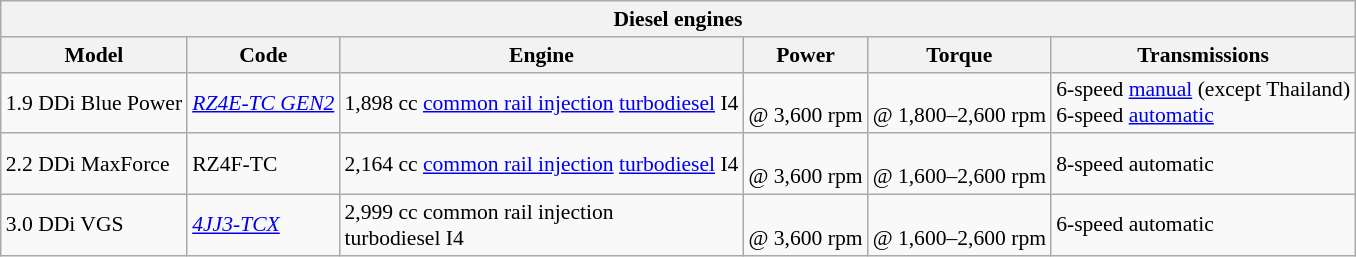<table class="wikitable" style="text-align:left; font-size:90%;">
<tr>
<th colspan="6" style="text-align:center">Diesel engines</th>
</tr>
<tr>
<th>Model</th>
<th>Code</th>
<th>Engine</th>
<th>Power</th>
<th>Torque</th>
<th>Transmissions</th>
</tr>
<tr>
<td>1.9 DDi Blue Power</td>
<td><em><a href='#'>RZ4E-TC GEN2</a></em></td>
<td>1,898 cc <a href='#'>common rail injection</a> <a href='#'>turbodiesel</a> I4</td>
<td><br>@ 3,600 rpm</td>
<td><br>@ 1,800–2,600 rpm</td>
<td>6-speed <a href='#'>manual</a> (except Thailand)<br>6-speed <a href='#'>automatic</a></td>
</tr>
<tr>
<td>2.2 DDi MaxForce</td>
<td>RZ4F-TC</td>
<td>2,164 cc <a href='#'>common rail injection</a> <a href='#'>turbodiesel</a> I4</td>
<td><br>@ 3,600 rpm</td>
<td><br>@ 1,600–2,600 rpm</td>
<td>8-speed automatic</td>
</tr>
<tr>
<td>3.0 DDi VGS</td>
<td><em><a href='#'>4JJ3-TCX</a></em></td>
<td>2,999 cc common rail injection<br>turbodiesel I4</td>
<td><br>@ 3,600 rpm</td>
<td><br>@ 1,600–2,600 rpm</td>
<td>6-speed automatic</td>
</tr>
</table>
